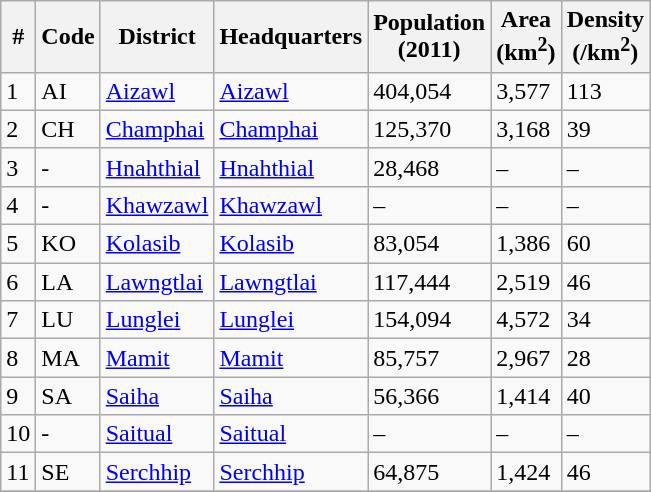<table class="wikitable sortable">
<tr>
<th>#</th>
<th>Code</th>
<th>District</th>
<th>Headquarters</th>
<th>Population <br>(2011)</th>
<th>Area <br>(km<sup>2</sup>)</th>
<th>Density <br>(/km<sup>2</sup>)</th>
</tr>
<tr>
<td>1</td>
<td>AI</td>
<td><a href='#'>Aizawl</a></td>
<td><a href='#'>Aizawl</a></td>
<td> 404,054</td>
<td> 3,577</td>
<td> 113</td>
</tr>
<tr>
<td>2</td>
<td>CH</td>
<td><a href='#'>Champhai</a></td>
<td><a href='#'>Champhai</a></td>
<td> 125,370</td>
<td> 3,168</td>
<td> 39</td>
</tr>
<tr>
<td>3</td>
<td>-</td>
<td><a href='#'>Hnahthial</a></td>
<td><a href='#'>Hnahthial</a></td>
<td> 28,468</td>
<td> –</td>
<td> –</td>
</tr>
<tr>
<td>4</td>
<td>-</td>
<td><a href='#'>Khawzawl</a></td>
<td><a href='#'>Khawzawl</a></td>
<td> –</td>
<td> –</td>
<td> –</td>
</tr>
<tr>
<td>5</td>
<td>KO</td>
<td><a href='#'>Kolasib</a></td>
<td><a href='#'>Kolasib</a></td>
<td> 83,054</td>
<td> 1,386</td>
<td> 60</td>
</tr>
<tr>
<td>6</td>
<td>LA</td>
<td><a href='#'>Lawngtlai</a></td>
<td><a href='#'>Lawngtlai</a></td>
<td> 117,444</td>
<td> 2,519</td>
<td> 46</td>
</tr>
<tr>
<td>7</td>
<td>LU</td>
<td><a href='#'>Lunglei</a></td>
<td><a href='#'>Lunglei</a></td>
<td> 154,094</td>
<td> 4,572</td>
<td> 34</td>
</tr>
<tr>
<td>8</td>
<td>MA</td>
<td><a href='#'>Mamit</a></td>
<td><a href='#'>Mamit</a></td>
<td> 85,757</td>
<td> 2,967</td>
<td> 28</td>
</tr>
<tr>
<td>9</td>
<td>SA</td>
<td><a href='#'>Saiha</a></td>
<td><a href='#'>Saiha</a></td>
<td> 56,366</td>
<td> 1,414</td>
<td> 40</td>
</tr>
<tr>
<td>10</td>
<td>-</td>
<td><a href='#'>Saitual</a></td>
<td><a href='#'>Saitual</a></td>
<td> –</td>
<td> –</td>
<td> –</td>
</tr>
<tr>
<td>11</td>
<td>SE</td>
<td><a href='#'>Serchhip</a></td>
<td><a href='#'>Serchhip</a></td>
<td> 64,875</td>
<td> 1,424</td>
<td> 46</td>
</tr>
<tr>
</tr>
</table>
